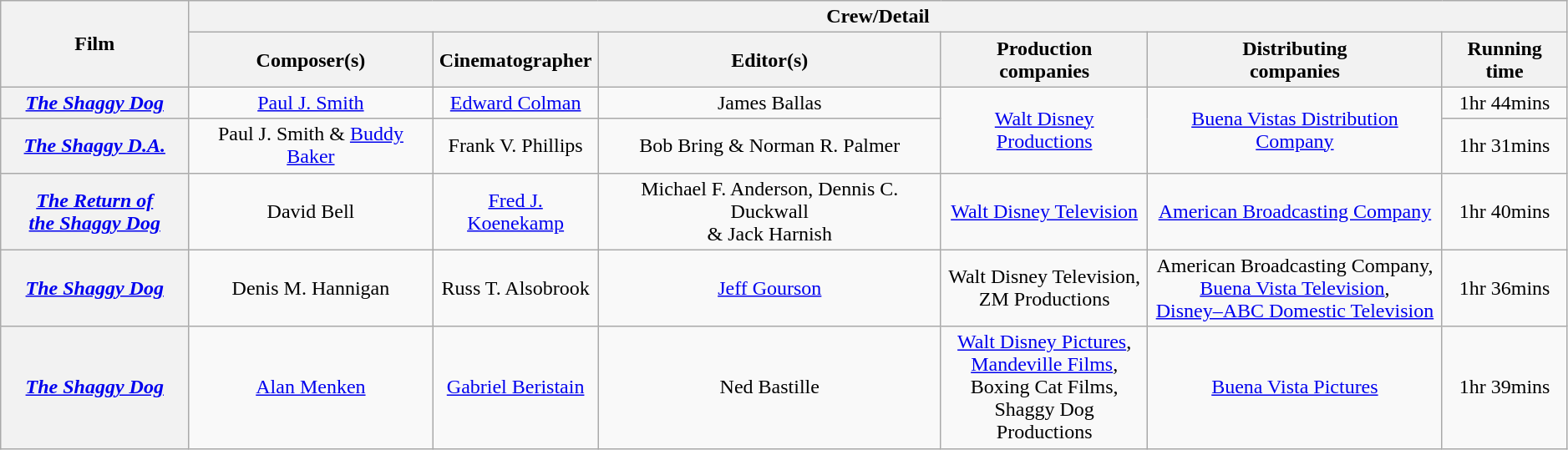<table class="wikitable" style="text-align:center; width:99%;">
<tr>
<th rowspan="2" style="width:12%;">Film</th>
<th colspan="7">Crew/Detail</th>
</tr>
<tr>
<th style="text-align:center;">Composer(s)</th>
<th style="text-align:center;">Cinematographer</th>
<th style="text-align:center;">Editor(s)</th>
<th style="text-align:center;">Production <br>companies</th>
<th style="text-align:center;">Distributing <br>companies</th>
<th style="text-align:center;">Running time</th>
</tr>
<tr>
<th><em><a href='#'>The Shaggy Dog</a></em></th>
<td><a href='#'>Paul J. Smith</a></td>
<td><a href='#'>Edward Colman</a></td>
<td>James Ballas</td>
<td rowspan="2"><a href='#'>Walt Disney Productions</a></td>
<td rowspan="2"><a href='#'>Buena Vistas Distribution Company</a></td>
<td>1hr 44mins</td>
</tr>
<tr>
<th><em><a href='#'>The Shaggy D.A.</a></em></th>
<td>Paul J. Smith & <a href='#'>Buddy Baker</a></td>
<td>Frank V. Phillips</td>
<td>Bob Bring & Norman R. Palmer</td>
<td>1hr 31mins</td>
</tr>
<tr>
<th><em><a href='#'>The Return of <br>the Shaggy Dog</a></em></th>
<td>David Bell</td>
<td><a href='#'>Fred J. Koenekamp</a></td>
<td>Michael F. Anderson, Dennis C. Duckwall  <br>& Jack Harnish</td>
<td><a href='#'>Walt Disney Television</a></td>
<td><a href='#'>American Broadcasting Company</a></td>
<td>1hr 40mins</td>
</tr>
<tr>
<th><em><a href='#'>The Shaggy Dog</a></em></th>
<td>Denis M. Hannigan</td>
<td>Russ T. Alsobrook</td>
<td><a href='#'>Jeff Gourson</a></td>
<td>Walt Disney Television,  <br>ZM Productions</td>
<td>American Broadcasting Company,  <br><a href='#'>Buena Vista Television</a>,  <br><a href='#'>Disney–ABC Domestic Television</a></td>
<td>1hr 36mins</td>
</tr>
<tr>
<th><em><a href='#'>The Shaggy Dog</a></em></th>
<td><a href='#'>Alan Menken</a></td>
<td><a href='#'>Gabriel Beristain</a></td>
<td>Ned Bastille</td>
<td><a href='#'>Walt Disney Pictures</a>,  <br><a href='#'>Mandeville Films</a>,  <br>Boxing Cat Films,  <br>Shaggy Dog Productions</td>
<td><a href='#'>Buena Vista Pictures</a></td>
<td>1hr 39mins</td>
</tr>
</table>
